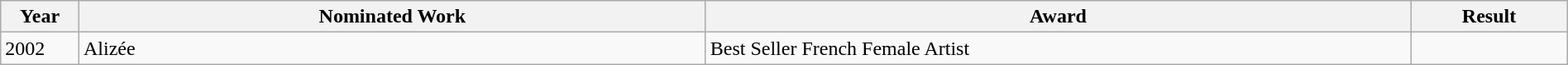<table class="wikitable" width=100%>
<tr>
<th width=5%>Year</th>
<th width=40%>Nominated Work</th>
<th width=45%>Award</th>
<th width=10%>Result</th>
</tr>
<tr>
<td>2002</td>
<td>Alizée</td>
<td>Best Seller French Female Artist</td>
<td></td>
</tr>
</table>
